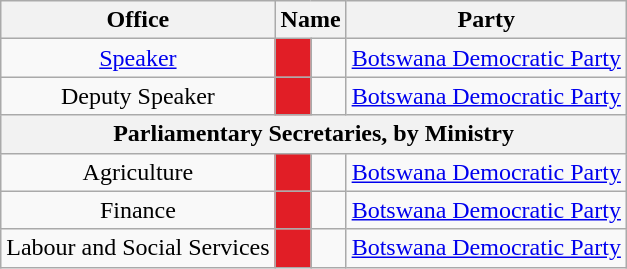<table class="wikitable" style="text-align:center">
<tr>
<th>Office</th>
<th colspan="2">Name</th>
<th>Party</th>
</tr>
<tr>
<td><a href='#'>Speaker</a></td>
<td style="background:#E11E26"></td>
<td></td>
<td><a href='#'>Botswana Democratic Party</a></td>
</tr>
<tr>
<td>Deputy Speaker</td>
<td style="background:#E11E26"></td>
<td></td>
<td><a href='#'>Botswana Democratic Party</a></td>
</tr>
<tr>
<th colspan="4">Parliamentary Secretaries, by Ministry</th>
</tr>
<tr>
<td>Agriculture</td>
<td style="background:#E11E26"></td>
<td></td>
<td><a href='#'>Botswana Democratic Party</a></td>
</tr>
<tr>
<td>Finance</td>
<td style="background:#E11E26"></td>
<td></td>
<td><a href='#'>Botswana Democratic Party</a></td>
</tr>
<tr>
<td>Labour and Social Services</td>
<td style="background:#E11E26"></td>
<td></td>
<td><a href='#'>Botswana Democratic Party</a></td>
</tr>
</table>
